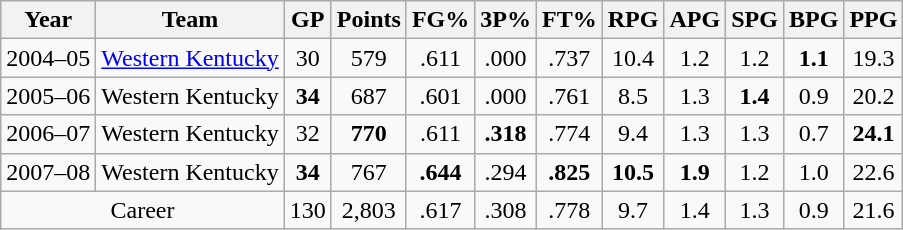<table class="wikitable"; style="text-align:center";>
<tr>
<th>Year</th>
<th>Team</th>
<th>GP</th>
<th>Points</th>
<th>FG%</th>
<th>3P%</th>
<th>FT%</th>
<th>RPG</th>
<th>APG</th>
<th>SPG</th>
<th>BPG</th>
<th>PPG</th>
</tr>
<tr>
<td>2004–05</td>
<td><a href='#'>Western Kentucky</a></td>
<td>30</td>
<td>579</td>
<td>.611</td>
<td>.000</td>
<td>.737</td>
<td>10.4</td>
<td>1.2</td>
<td>1.2</td>
<td><strong>1.1</strong></td>
<td>19.3</td>
</tr>
<tr>
<td>2005–06</td>
<td>Western Kentucky</td>
<td><strong>34</strong></td>
<td>687</td>
<td>.601</td>
<td>.000</td>
<td>.761</td>
<td>8.5</td>
<td>1.3</td>
<td><strong>1.4</strong></td>
<td>0.9</td>
<td>20.2</td>
</tr>
<tr>
<td>2006–07</td>
<td>Western Kentucky</td>
<td>32</td>
<td><strong>770</strong></td>
<td>.611</td>
<td><strong>.318</strong></td>
<td>.774</td>
<td>9.4</td>
<td>1.3</td>
<td>1.3</td>
<td>0.7</td>
<td><strong>24.1</strong></td>
</tr>
<tr>
<td>2007–08</td>
<td>Western Kentucky</td>
<td><strong>34</strong></td>
<td>767</td>
<td><strong>.644</strong></td>
<td>.294</td>
<td><strong>.825</strong></td>
<td><strong>10.5</strong></td>
<td><strong>1.9</strong></td>
<td>1.2</td>
<td>1.0</td>
<td>22.6</td>
</tr>
<tr>
<td colspan=2; align=center>Career</td>
<td>130</td>
<td>2,803</td>
<td>.617</td>
<td>.308</td>
<td>.778</td>
<td>9.7</td>
<td>1.4</td>
<td>1.3</td>
<td>0.9</td>
<td>21.6</td>
</tr>
</table>
